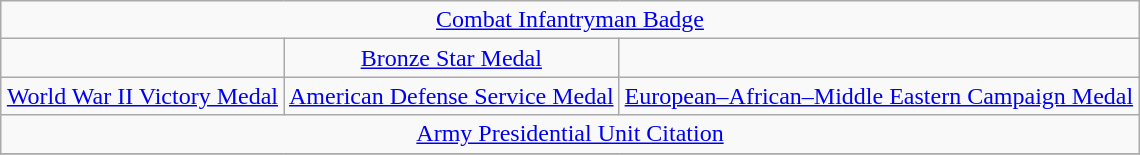<table class="wikitable" style="margin:1em auto; text-align:center;">
<tr>
<td colspan="3"><a href='#'>Combat Infantryman Badge</a></td>
</tr>
<tr>
<td></td>
<td><a href='#'>Bronze Star Medal</a></td>
<td></td>
</tr>
<tr>
<td><a href='#'>World War II Victory Medal</a></td>
<td><a href='#'>American Defense Service Medal</a></td>
<td><a href='#'>European–African–Middle Eastern Campaign Medal</a></td>
</tr>
<tr>
<td colspan="19"><a href='#'>Army Presidential Unit Citation</a></td>
</tr>
<tr>
</tr>
</table>
